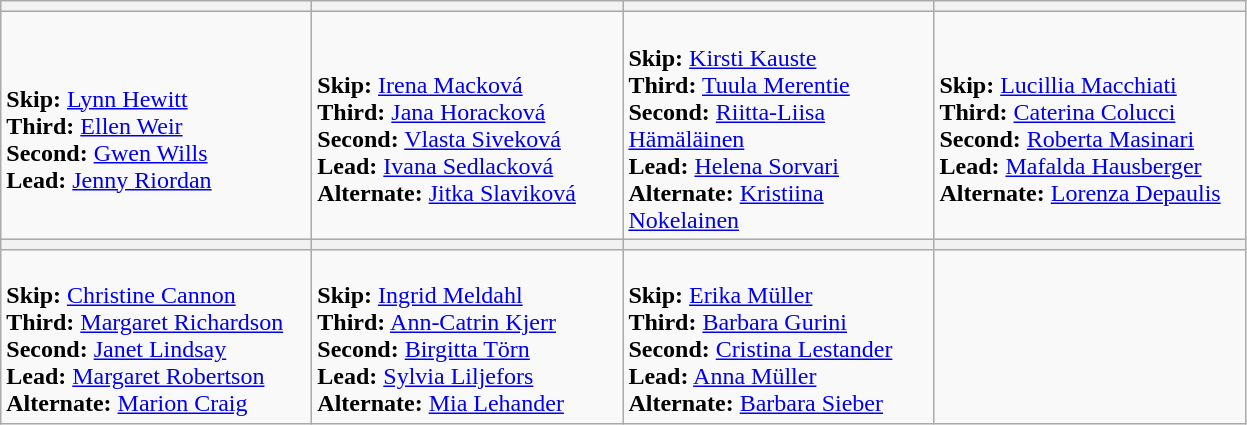<table class="wikitable">
<tr>
<th width=200></th>
<th width=200></th>
<th width=200></th>
<th width=200></th>
</tr>
<tr>
<td><br><strong>Skip:</strong> <a href='#'>Lynn Hewitt</a><br>
<strong>Third:</strong> <a href='#'>Ellen Weir</a><br>
<strong>Second:</strong> <a href='#'>Gwen Wills</a><br>
<strong>Lead:</strong> <a href='#'>Jenny Riordan</a></td>
<td><br><strong>Skip:</strong> <a href='#'>Irena Macková</a><br>
<strong>Third:</strong> <a href='#'>Jana Horacková</a><br>
<strong>Second:</strong> <a href='#'>Vlasta Siveková</a><br>
<strong>Lead:</strong> <a href='#'>Ivana Sedlacková</a><br>
<strong>Alternate:</strong> <a href='#'>Jitka Slaviková</a></td>
<td><br><strong>Skip:</strong> <a href='#'>Kirsti Kauste</a><br>
<strong>Third:</strong> <a href='#'>Tuula Merentie</a><br>
<strong>Second:</strong> <a href='#'>Riitta-Liisa Hämäläinen</a><br>
<strong>Lead:</strong> <a href='#'>Helena Sorvari</a><br>
<strong>Alternate:</strong> <a href='#'>Kristiina Nokelainen</a></td>
<td><br><strong>Skip:</strong> <a href='#'>Lucillia Macchiati</a><br>
<strong>Third:</strong> <a href='#'>Caterina Colucci</a><br>
<strong>Second:</strong> <a href='#'>Roberta Masinari</a><br>
<strong>Lead:</strong> <a href='#'>Mafalda Hausberger</a><br>
<strong>Alternate:</strong> <a href='#'>Lorenza Depaulis</a></td>
</tr>
<tr>
<th width=200></th>
<th width=200></th>
<th width=200></th>
<th width=200></th>
</tr>
<tr>
<td><br><strong>Skip:</strong> <a href='#'>Christine Cannon</a><br>
<strong>Third:</strong> <a href='#'>Margaret Richardson</a><br>
<strong>Second:</strong> <a href='#'>Janet Lindsay</a><br>
<strong>Lead:</strong> <a href='#'>Margaret Robertson</a><br>
<strong>Alternate:</strong> <a href='#'>Marion Craig</a></td>
<td><br><strong>Skip:</strong> <a href='#'>Ingrid Meldahl</a><br>
<strong>Third:</strong> <a href='#'>Ann-Catrin Kjerr</a><br>
<strong>Second:</strong> <a href='#'>Birgitta Törn</a><br>
<strong>Lead:</strong> <a href='#'>Sylvia Liljefors</a><br>
<strong>Alternate:</strong> <a href='#'>Mia Lehander</a></td>
<td><br><strong>Skip:</strong> <a href='#'>Erika Müller</a><br>
<strong>Third:</strong> <a href='#'>Barbara Gurini</a><br>
<strong>Second:</strong> <a href='#'>Cristina Lestander</a><br>
<strong>Lead:</strong> <a href='#'>Anna Müller</a><br>
<strong>Alternate:</strong> <a href='#'>Barbara Sieber</a></td>
<td></td>
</tr>
</table>
